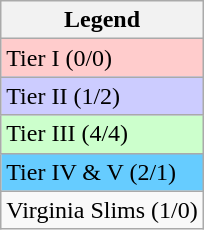<table class="wikitable sortable">
<tr>
<th>Legend</th>
</tr>
<tr>
<td bgcolor="#ffcccc">Tier I (0/0)</td>
</tr>
<tr>
<td bgcolor="#ccccff">Tier II (1/2)</td>
</tr>
<tr>
<td bgcolor="#CCFFCC">Tier III (4/4)</td>
</tr>
<tr>
<td bgcolor="#66CCFF">Tier IV & V (2/1)</td>
</tr>
<tr>
<td>Virginia Slims (1/0)</td>
</tr>
</table>
